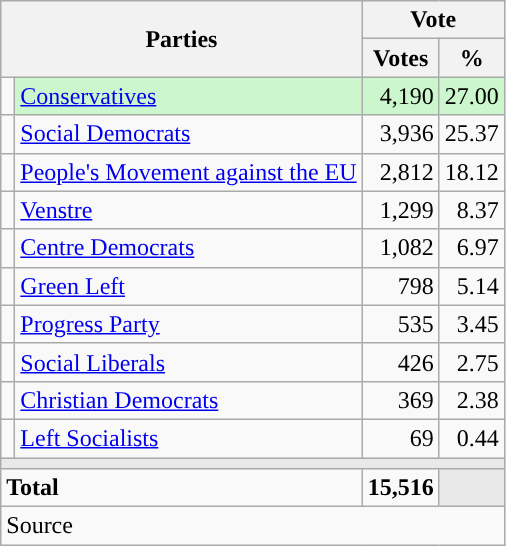<table class="wikitable" style="text-align:right;">
<tr>
<th style="text-align:centre;" rowspan="2" colspan="2" width="225">Parties</th>
<th colspan="3">Vote</th>
</tr>
<tr>
<th width="15">Votes</th>
<th width="15">%</th>
</tr>
<tr>
<td width="2" style="color:inherit;background:"></td>
<td bgcolor=#ccf7cc   align="left"><a href='#'>Conservatives</a></td>
<td bgcolor=#ccf7cc>4,190</td>
<td bgcolor=#ccf7cc>27.00</td>
</tr>
<tr>
<td width="2" style="color:inherit;background:"></td>
<td align="left"><a href='#'>Social Democrats</a></td>
<td>3,936</td>
<td>25.37</td>
</tr>
<tr>
<td width="2" style="color:inherit;background:"></td>
<td align="left"><a href='#'>People's Movement against the EU</a></td>
<td>2,812</td>
<td>18.12</td>
</tr>
<tr>
<td width="2" style="color:inherit;background:"></td>
<td align="left"><a href='#'>Venstre</a></td>
<td>1,299</td>
<td>8.37</td>
</tr>
<tr>
<td width="2" style="color:inherit;background:"></td>
<td align="left"><a href='#'>Centre Democrats</a></td>
<td>1,082</td>
<td>6.97</td>
</tr>
<tr>
<td width="2" style="color:inherit;background:"></td>
<td align="left"><a href='#'>Green Left</a></td>
<td>798</td>
<td>5.14</td>
</tr>
<tr>
<td width="2" style="color:inherit;background:"></td>
<td align="left"><a href='#'>Progress Party</a></td>
<td>535</td>
<td>3.45</td>
</tr>
<tr>
<td width="2" style="color:inherit;background:"></td>
<td align="left"><a href='#'>Social Liberals</a></td>
<td>426</td>
<td>2.75</td>
</tr>
<tr>
<td width="2" style="color:inherit;background:"></td>
<td align="left"><a href='#'>Christian Democrats</a></td>
<td>369</td>
<td>2.38</td>
</tr>
<tr>
<td width="2" style="color:inherit;background:"></td>
<td align="left"><a href='#'>Left Socialists</a></td>
<td>69</td>
<td>0.44</td>
</tr>
<tr>
<td colspan="7" bgcolor="#E9E9E9"></td>
</tr>
<tr>
<td align="left" colspan="2"><strong>Total</strong></td>
<td><strong>15,516</strong></td>
<td bgcolor="#E9E9E9" colspan="2"></td>
</tr>
<tr>
<td align="left" colspan="6">Source</td>
</tr>
</table>
